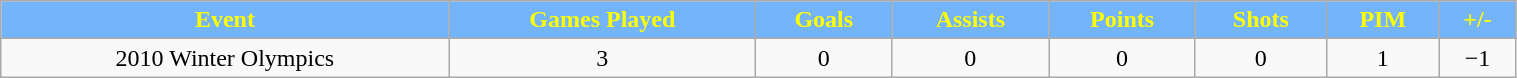<table class="wikitable" style="width:80%;">
<tr style="text-align:center; background:#74b4fa; color:yellow;">
<td><strong>Event</strong></td>
<td><strong>Games Played</strong></td>
<td><strong>Goals</strong></td>
<td><strong>Assists</strong></td>
<td><strong>Points</strong></td>
<td><strong>Shots</strong></td>
<td><strong>PIM</strong></td>
<td><strong>+/-</strong></td>
</tr>
<tr style="text-align:center;" bgcolor="">
<td>2010 Winter Olympics</td>
<td>3</td>
<td>0</td>
<td>0</td>
<td>0</td>
<td>0</td>
<td>1</td>
<td>−1</td>
</tr>
</table>
